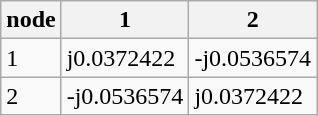<table class="wikitable">
<tr>
<th>node</th>
<th>1</th>
<th>2</th>
</tr>
<tr>
<td>1</td>
<td>j0.0372422</td>
<td>-j0.0536574</td>
</tr>
<tr>
<td>2</td>
<td>-j0.0536574</td>
<td>j0.0372422</td>
</tr>
</table>
